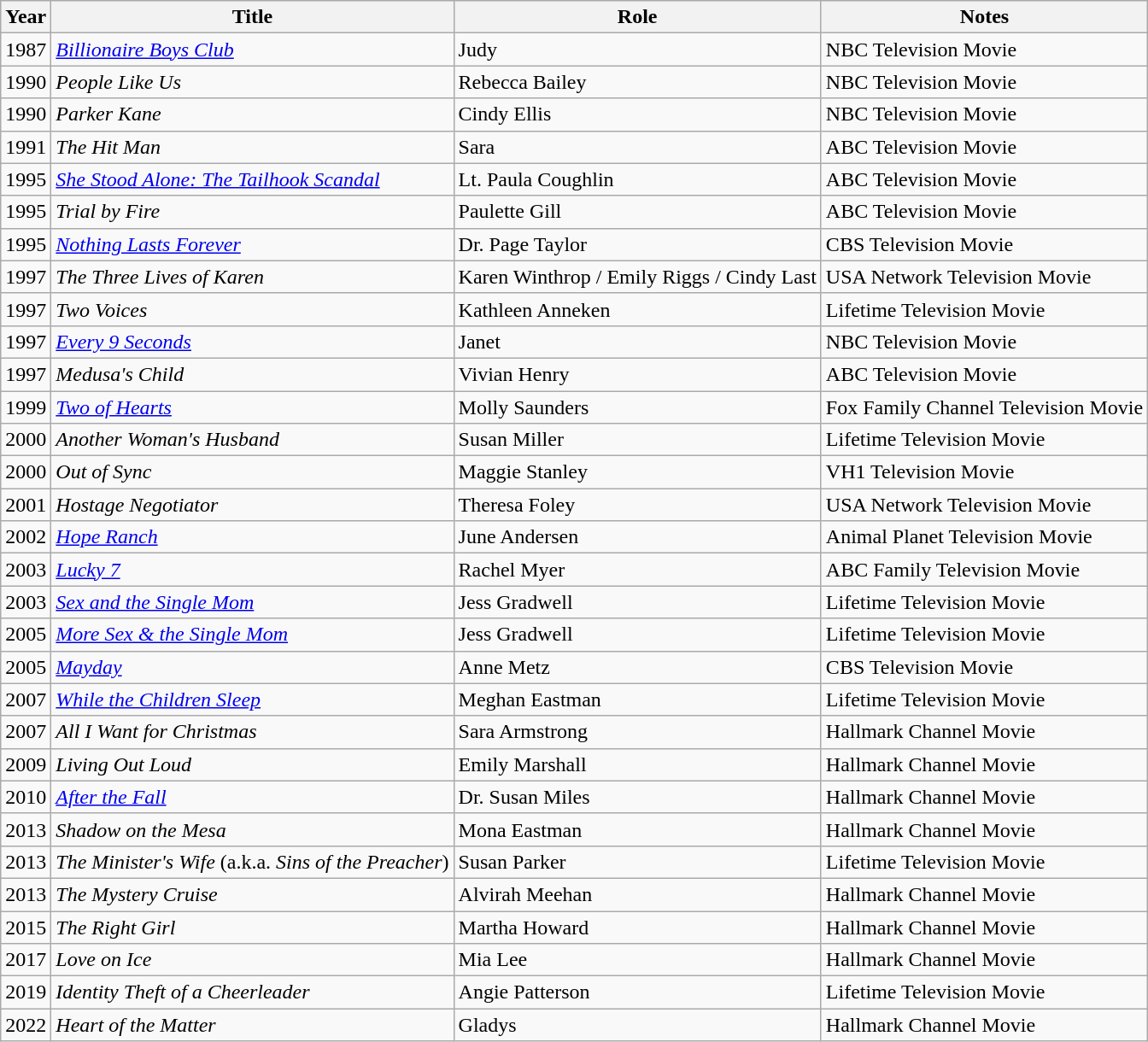<table class="wikitable sortable">
<tr>
<th>Year</th>
<th>Title</th>
<th>Role</th>
<th>Notes</th>
</tr>
<tr>
<td>1987</td>
<td><em><a href='#'>Billionaire Boys Club</a></em></td>
<td>Judy</td>
<td>NBC Television Movie</td>
</tr>
<tr>
<td>1990</td>
<td><em>People Like Us</em></td>
<td>Rebecca Bailey</td>
<td>NBC Television Movie</td>
</tr>
<tr>
<td>1990</td>
<td><em>Parker Kane</em></td>
<td>Cindy Ellis</td>
<td>NBC Television Movie</td>
</tr>
<tr>
<td>1991</td>
<td><em>The Hit Man</em></td>
<td>Sara</td>
<td>ABC Television Movie</td>
</tr>
<tr>
<td>1995</td>
<td><em><a href='#'>She Stood Alone: The Tailhook Scandal</a></em></td>
<td>Lt. Paula Coughlin</td>
<td>ABC Television Movie</td>
</tr>
<tr>
<td>1995</td>
<td><em>Trial by Fire</em></td>
<td>Paulette Gill</td>
<td>ABC Television Movie</td>
</tr>
<tr>
<td>1995</td>
<td><em><a href='#'>Nothing Lasts Forever</a></em></td>
<td>Dr. Page Taylor</td>
<td>CBS Television Movie</td>
</tr>
<tr>
<td>1997</td>
<td><em>The Three Lives of Karen</em></td>
<td>Karen Winthrop / Emily Riggs / Cindy Last</td>
<td>USA Network Television Movie</td>
</tr>
<tr>
<td>1997</td>
<td><em>Two Voices</em></td>
<td>Kathleen Anneken</td>
<td>Lifetime Television Movie</td>
</tr>
<tr>
<td>1997</td>
<td><em><a href='#'>Every 9 Seconds</a></em></td>
<td>Janet</td>
<td>NBC Television Movie</td>
</tr>
<tr>
<td>1997</td>
<td><em>Medusa's Child</em></td>
<td>Vivian Henry</td>
<td>ABC Television Movie</td>
</tr>
<tr>
<td>1999</td>
<td><em><a href='#'>Two of Hearts</a></em></td>
<td>Molly Saunders</td>
<td>Fox Family Channel Television Movie</td>
</tr>
<tr>
<td>2000</td>
<td><em>Another Woman's Husband</em></td>
<td>Susan Miller</td>
<td>Lifetime Television Movie</td>
</tr>
<tr>
<td>2000</td>
<td><em>Out of Sync</em></td>
<td>Maggie Stanley</td>
<td>VH1  Television Movie</td>
</tr>
<tr>
<td>2001</td>
<td><em>Hostage Negotiator</em></td>
<td>Theresa Foley</td>
<td>USA Network Television Movie</td>
</tr>
<tr>
<td>2002</td>
<td><em><a href='#'>Hope Ranch</a></em></td>
<td>June Andersen</td>
<td>Animal Planet Television Movie</td>
</tr>
<tr>
<td>2003</td>
<td><em><a href='#'>Lucky 7</a></em></td>
<td>Rachel Myer</td>
<td>ABC Family Television Movie</td>
</tr>
<tr>
<td>2003</td>
<td><em><a href='#'>Sex and the Single Mom</a></em></td>
<td>Jess Gradwell</td>
<td>Lifetime Television Movie</td>
</tr>
<tr>
<td>2005</td>
<td><em><a href='#'>More Sex & the Single Mom</a></em></td>
<td>Jess Gradwell</td>
<td>Lifetime Television Movie</td>
</tr>
<tr>
<td>2005</td>
<td><em><a href='#'>Mayday</a></em></td>
<td>Anne Metz</td>
<td>CBS Television Movie</td>
</tr>
<tr>
<td>2007</td>
<td><em><a href='#'>While the Children Sleep</a></em></td>
<td>Meghan Eastman</td>
<td>Lifetime Television Movie</td>
</tr>
<tr>
<td>2007</td>
<td><em>All I Want for Christmas</em></td>
<td>Sara Armstrong</td>
<td>Hallmark Channel Movie</td>
</tr>
<tr>
<td>2009</td>
<td><em>Living Out Loud</em></td>
<td>Emily Marshall</td>
<td>Hallmark Channel Movie</td>
</tr>
<tr>
<td>2010</td>
<td><em><a href='#'>After the Fall</a></em></td>
<td>Dr. Susan Miles</td>
<td>Hallmark Channel Movie</td>
</tr>
<tr>
<td>2013</td>
<td><em>Shadow on the Mesa</em></td>
<td>Mona Eastman</td>
<td>Hallmark Channel Movie</td>
</tr>
<tr>
<td>2013</td>
<td><em>The Minister's Wife</em> (a.k.a. <em>Sins of the Preacher</em>)</td>
<td>Susan Parker</td>
<td>Lifetime Television Movie</td>
</tr>
<tr>
<td>2013</td>
<td><em>The Mystery Cruise</em></td>
<td>Alvirah Meehan</td>
<td>Hallmark Channel Movie</td>
</tr>
<tr>
<td>2015</td>
<td><em>The Right Girl</em></td>
<td>Martha Howard</td>
<td>Hallmark Channel Movie</td>
</tr>
<tr>
<td>2017</td>
<td><em>Love on Ice</em></td>
<td>Mia Lee</td>
<td>Hallmark Channel Movie</td>
</tr>
<tr>
<td>2019</td>
<td><em>Identity Theft of a Cheerleader</em></td>
<td>Angie Patterson</td>
<td>Lifetime Television Movie</td>
</tr>
<tr>
<td>2022</td>
<td><em>Heart of the Matter</em></td>
<td>Gladys</td>
<td>Hallmark Channel Movie</td>
</tr>
</table>
